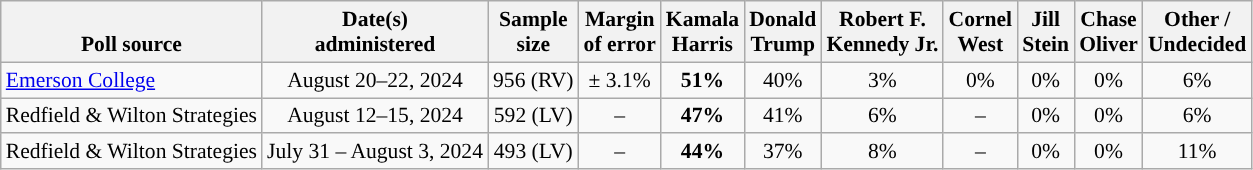<table class="wikitable sortable mw-datatable" style="font-size:90%;text-align:center;line-height:17px">
<tr valign=bottom>
<th>Poll source</th>
<th>Date(s)<br>administered</th>
<th>Sample<br>size</th>
<th>Margin<br>of error</th>
<th class="unsortable">Kamala<br>Harris<br></th>
<th class="unsortable">Donald<br>Trump<br></th>
<th class="unsortable">Robert F.<br>Kennedy Jr.<br></th>
<th class="unsortable">Cornel<br>West<br></th>
<th class="unsortable">Jill<br>Stein<br></th>
<th class="unsortable">Chase<br>Oliver<br></th>
<th class="unsortable">Other /<br>Undecided</th>
</tr>
<tr>
<td style="text-align:left;"><a href='#'>Emerson College</a></td>
<td data-sort-value="2024-08-22">August 20–22, 2024</td>
<td>956 (RV)</td>
<td>± 3.1%</td>
<td style="color:black;background-color:"><strong>51%</strong></td>
<td>40%</td>
<td>3%</td>
<td>0%</td>
<td>0%</td>
<td>0%</td>
<td>6%</td>
</tr>
<tr>
<td style="text-align:left;">Redfield & Wilton Strategies</td>
<td data-sort-value="2024-08-15">August 12–15, 2024</td>
<td>592 (LV)</td>
<td>–</td>
<td style="color:black;background-color:"><strong>47%</strong></td>
<td>41%</td>
<td>6%</td>
<td>–</td>
<td>0%</td>
<td>0%</td>
<td>6%</td>
</tr>
<tr>
<td style="text-align:left;">Redfield & Wilton Strategies</td>
<td data-sort-value="2024-08-03">July 31 – August 3, 2024</td>
<td>493 (LV)</td>
<td>–</td>
<td style="color:black;background-color:"><strong>44%</strong></td>
<td>37%</td>
<td>8%</td>
<td>–</td>
<td>0%</td>
<td>0%</td>
<td>11%</td>
</tr>
</table>
